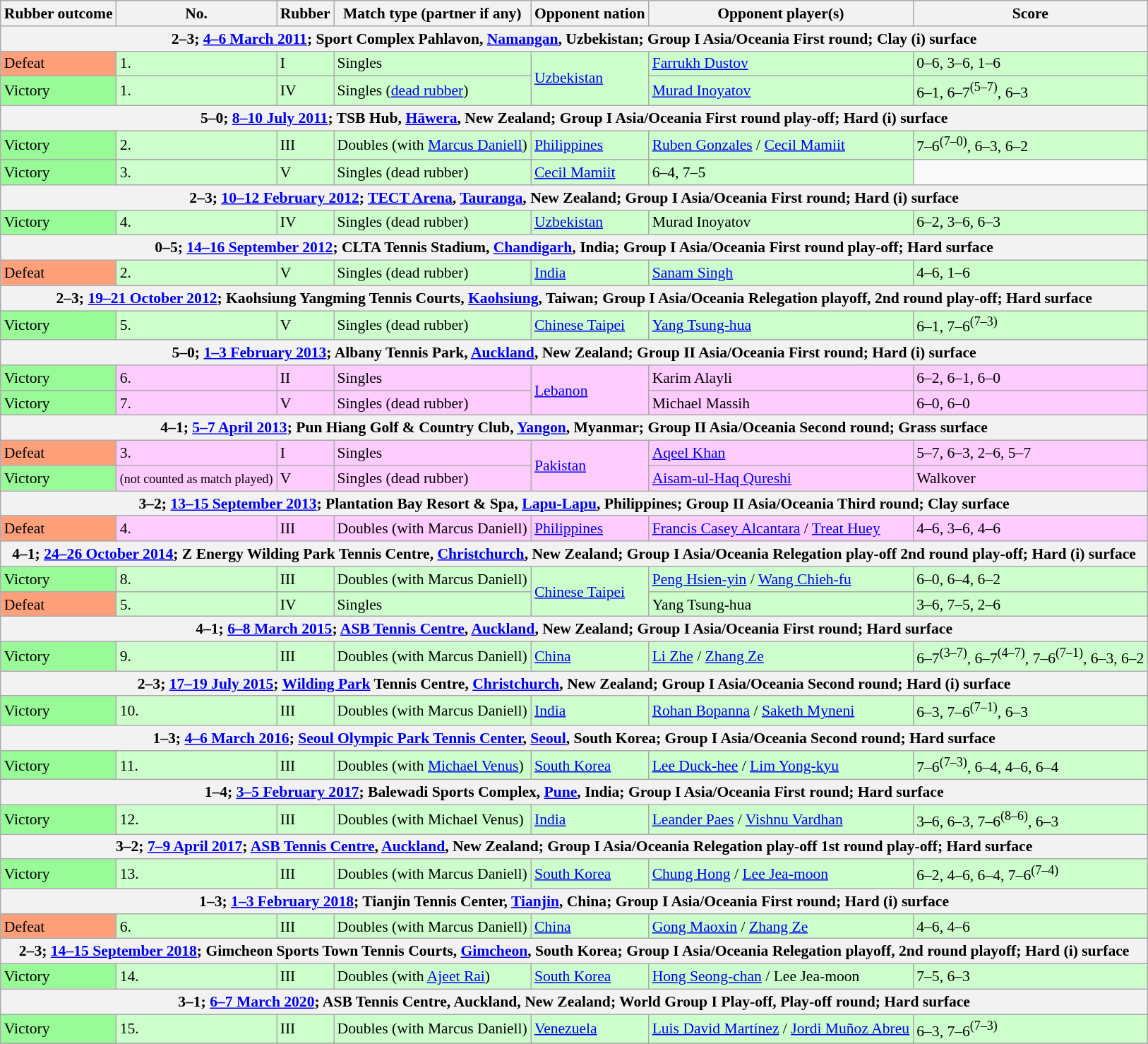<table class="wikitable" style="font-size:90%">
<tr>
<th>Rubber outcome</th>
<th>No.</th>
<th>Rubber</th>
<th>Match type (partner if any)</th>
<th>Opponent nation</th>
<th>Opponent player(s)</th>
<th>Score</th>
</tr>
<tr>
<th colspan=7>2–3; <a href='#'>4–6 March 2011</a>; Sport Complex Pahlavon, <a href='#'>Namangan</a>, Uzbekistan; Group I Asia/Oceania First round; Clay (i) surface</th>
</tr>
<tr bgcolor=#CCFFCC>
<td bgcolor=FFA07A>Defeat</td>
<td>1.</td>
<td>I</td>
<td>Singles</td>
<td rowspan=2> <a href='#'>Uzbekistan</a></td>
<td><a href='#'>Farrukh Dustov</a></td>
<td>0–6, 3–6, 1–6</td>
</tr>
<tr bgcolor=#CCFFCC>
<td bgcolor=98FB98>Victory</td>
<td>1.</td>
<td>IV</td>
<td>Singles (<a href='#'>dead rubber</a>)</td>
<td><a href='#'>Murad Inoyatov</a></td>
<td>6–1, 6–7<sup>(5–7)</sup>, 6–3</td>
</tr>
<tr>
<th colspan=7>5–0; <a href='#'>8–10 July 2011</a>; TSB Hub, <a href='#'>Hāwera</a>, New Zealand; Group I Asia/Oceania First round play-off; Hard (i) surface</th>
</tr>
<tr bgcolor=#CCFFCC>
<td bgcolor=98FB98>Victory</td>
<td>2.</td>
<td>III</td>
<td>Doubles (with <a href='#'>Marcus Daniell</a>)</td>
<td rowspan=2> <a href='#'>Philippines</a></td>
<td><a href='#'>Ruben Gonzales</a> / <a href='#'>Cecil Mamiit</a></td>
<td>7–6<sup>(7–0)</sup>, 6–3, 6–2</td>
</tr>
<tr>
</tr>
<tr bgcolor=#CCFFCC>
<td bgcolor=98FB98>Victory</td>
<td>3.</td>
<td>V</td>
<td>Singles (dead rubber)</td>
<td><a href='#'>Cecil Mamiit</a></td>
<td>6–4, 7–5</td>
</tr>
<tr>
<th colspan=7>2–3; <a href='#'>10–12 February 2012</a>; <a href='#'>TECT Arena</a>, <a href='#'>Tauranga</a>, New Zealand; Group I Asia/Oceania First round; Hard (i) surface</th>
</tr>
<tr bgcolor=#CCFFCC>
<td bgcolor=98FB98>Victory</td>
<td>4.</td>
<td>IV</td>
<td>Singles (dead rubber)</td>
<td rowspan=1> <a href='#'>Uzbekistan</a></td>
<td>Murad Inoyatov</td>
<td>6–2, 3–6, 6–3</td>
</tr>
<tr>
<th colspan=7>0–5; <a href='#'>14–16 September 2012</a>; CLTA Tennis Stadium, <a href='#'>Chandigarh</a>, India; Group I Asia/Oceania First round play-off; Hard surface</th>
</tr>
<tr bgcolor=#CCFFCC>
<td bgcolor=FFA07A>Defeat</td>
<td>2.</td>
<td>V</td>
<td>Singles (dead rubber)</td>
<td rowspan=1> <a href='#'>India</a></td>
<td><a href='#'>Sanam Singh</a></td>
<td>4–6, 1–6</td>
</tr>
<tr>
<th colspan=7>2–3; <a href='#'>19–21 October 2012</a>; Kaohsiung Yangming Tennis Courts, <a href='#'>Kaohsiung</a>, Taiwan; Group I Asia/Oceania Relegation playoff, 2nd round play-off; Hard surface</th>
</tr>
<tr bgcolor=#CCFFCC>
<td bgcolor=98FB98>Victory</td>
<td>5.</td>
<td>V</td>
<td>Singles (dead rubber)</td>
<td rowspan=1> <a href='#'>Chinese Taipei</a></td>
<td><a href='#'>Yang Tsung-hua</a></td>
<td>6–1, 7–6<sup>(7–3)</sup></td>
</tr>
<tr>
<th colspan=7>5–0; <a href='#'>1–3 February 2013</a>; Albany Tennis Park, <a href='#'>Auckland</a>, New Zealand; Group II Asia/Oceania First round; Hard (i) surface</th>
</tr>
<tr bgcolor=#FFCCFF>
<td bgcolor=98FB98>Victory</td>
<td>6.</td>
<td>II</td>
<td>Singles</td>
<td rowspan=2> <a href='#'>Lebanon</a></td>
<td>Karim Alayli</td>
<td>6–2, 6–1, 6–0</td>
</tr>
<tr bgcolor=#FFCCFF>
<td bgcolor=98FB98>Victory</td>
<td>7.</td>
<td>V</td>
<td>Singles (dead rubber)</td>
<td>Michael Massih</td>
<td>6–0, 6–0</td>
</tr>
<tr>
<th colspan=7>4–1; <a href='#'>5–7 April 2013</a>; Pun Hiang Golf & Country Club, <a href='#'>Yangon</a>, Myanmar; Group II Asia/Oceania Second round; Grass surface</th>
</tr>
<tr bgcolor=#FFCCFF>
<td bgcolor=FFA07A>Defeat</td>
<td>3.</td>
<td>I</td>
<td>Singles</td>
<td rowspan=2> <a href='#'>Pakistan</a></td>
<td><a href='#'>Aqeel Khan</a></td>
<td>5–7, 6–3, 2–6, 5–7</td>
</tr>
<tr bgcolor=#FFCCFF>
<td bgcolor=98FB98>Victory</td>
<td><small>(not counted as match played)</small></td>
<td>V</td>
<td>Singles (dead rubber)</td>
<td><a href='#'>Aisam-ul-Haq Qureshi</a></td>
<td>Walkover</td>
</tr>
<tr>
<th colspan=7>3–2; <a href='#'>13–15 September 2013</a>; Plantation Bay Resort & Spa, <a href='#'>Lapu-Lapu</a>, Philippines; Group II Asia/Oceania Third round; Clay surface</th>
</tr>
<tr bgcolor=#FFCCFF>
<td bgcolor=FFA07A>Defeat</td>
<td>4.</td>
<td>III</td>
<td>Doubles (with Marcus Daniell)</td>
<td rowspan=1> <a href='#'>Philippines</a></td>
<td><a href='#'>Francis Casey Alcantara</a> / <a href='#'>Treat Huey</a></td>
<td>4–6, 3–6, 4–6</td>
</tr>
<tr>
<th colspan=7>4–1; <a href='#'>24–26 October 2014</a>; Z Energy Wilding Park Tennis Centre, <a href='#'>Christchurch</a>, New Zealand; Group I Asia/Oceania Relegation play-off 2nd round play-off; Hard (i) surface</th>
</tr>
<tr bgcolor=#CCFFCC>
<td bgcolor=98FB98>Victory</td>
<td>8.</td>
<td>III</td>
<td>Doubles (with Marcus Daniell)</td>
<td rowspan=2> <a href='#'>Chinese Taipei</a></td>
<td><a href='#'>Peng Hsien-yin</a> / <a href='#'>Wang Chieh-fu</a></td>
<td>6–0, 6–4, 6–2</td>
</tr>
<tr bgcolor=#CCFFCC>
<td bgcolor=FFA07A>Defeat</td>
<td>5.</td>
<td>IV</td>
<td>Singles</td>
<td>Yang Tsung-hua</td>
<td>3–6, 7–5, 2–6</td>
</tr>
<tr>
<th colspan=7>4–1; <a href='#'>6–8 March 2015</a>; <a href='#'>ASB Tennis Centre</a>, <a href='#'>Auckland</a>, New Zealand; Group I Asia/Oceania First round; Hard surface</th>
</tr>
<tr bgcolor=#CCFFCC>
<td bgcolor=98FB98>Victory</td>
<td>9.</td>
<td>III</td>
<td>Doubles (with Marcus Daniell)</td>
<td rowspan=1> <a href='#'>China</a></td>
<td><a href='#'>Li Zhe</a> / <a href='#'>Zhang Ze</a></td>
<td>6–7<sup>(3–7)</sup>, 6–7<sup>(4–7)</sup>, 7–6<sup>(7–1)</sup>, 6–3, 6–2</td>
</tr>
<tr>
<th colspan=7>2–3; <a href='#'>17–19 July 2015</a>; <a href='#'>Wilding Park</a> Tennis Centre, <a href='#'>Christchurch</a>, New Zealand; Group I Asia/Oceania Second round; Hard (i) surface</th>
</tr>
<tr bgcolor=#CCFFCC>
<td bgcolor=98FB98>Victory</td>
<td>10.</td>
<td>III</td>
<td>Doubles (with Marcus Daniell)</td>
<td rowspan=1> <a href='#'>India</a></td>
<td><a href='#'>Rohan Bopanna</a> / <a href='#'>Saketh Myneni</a></td>
<td>6–3, 7–6<sup>(7–1)</sup>, 6–3</td>
</tr>
<tr>
<th colspan=7>1–3; <a href='#'>4–6 March 2016</a>; <a href='#'>Seoul Olympic Park Tennis Center</a>, <a href='#'>Seoul</a>, South Korea; Group I Asia/Oceania Second round; Hard surface</th>
</tr>
<tr bgcolor=#CCFFCC>
<td bgcolor=98FB98>Victory</td>
<td>11.</td>
<td>III</td>
<td>Doubles (with <a href='#'>Michael Venus</a>)</td>
<td rowspan=1> <a href='#'>South Korea</a></td>
<td><a href='#'>Lee Duck-hee</a> / <a href='#'>Lim Yong-kyu</a></td>
<td>7–6<sup>(7–3)</sup>, 6–4, 4–6, 6–4</td>
</tr>
<tr>
<th colspan=7>1–4; <a href='#'>3–5 February 2017</a>; Balewadi Sports Complex, <a href='#'>Pune</a>, India; Group I Asia/Oceania First round; Hard surface</th>
</tr>
<tr bgcolor=#CCFFCC>
<td bgcolor=98FB98>Victory</td>
<td>12.</td>
<td>III</td>
<td>Doubles (with Michael Venus)</td>
<td rowspan=1> <a href='#'>India</a></td>
<td><a href='#'>Leander Paes</a> / <a href='#'>Vishnu Vardhan</a></td>
<td>3–6, 6–3, 7–6<sup>(8–6)</sup>, 6–3</td>
</tr>
<tr>
<th colspan=7>3–2; <a href='#'>7–9 April 2017</a>; <a href='#'>ASB Tennis Centre</a>, <a href='#'>Auckland</a>, New Zealand; Group I Asia/Oceania Relegation play-off 1st round play-off; Hard surface</th>
</tr>
<tr bgcolor=#CCFFCC>
<td bgcolor=98FB98>Victory</td>
<td>13.</td>
<td>III</td>
<td>Doubles (with Marcus Daniell)</td>
<td rowspan=1> <a href='#'>South Korea</a></td>
<td><a href='#'>Chung Hong</a> / <a href='#'>Lee Jea-moon</a></td>
<td>6–2, 4–6, 6–4, 7–6<sup>(7–4)</sup></td>
</tr>
<tr>
<th colspan=7>1–3; <a href='#'>1–3 February 2018</a>; Tianjin Tennis Center, <a href='#'>Tianjin</a>, China; Group I Asia/Oceania First round; Hard (i) surface</th>
</tr>
<tr bgcolor=#CCFFCC>
<td bgcolor=FFA07A>Defeat</td>
<td>6.</td>
<td>III</td>
<td>Doubles (with Marcus Daniell)</td>
<td> <a href='#'>China</a></td>
<td><a href='#'>Gong Maoxin</a> / <a href='#'>Zhang Ze</a></td>
<td>4–6, 4–6</td>
</tr>
<tr>
<th colspan=7>2–3; <a href='#'>14–15 September 2018</a>; Gimcheon Sports Town Tennis Courts, <a href='#'>Gimcheon</a>, South Korea; Group I Asia/Oceania Relegation playoff, 2nd round playoff; Hard (i) surface</th>
</tr>
<tr bgcolor=#CCFFCC>
<td bgcolor=98FB98>Victory</td>
<td>14.</td>
<td>III</td>
<td>Doubles (with <a href='#'>Ajeet Rai</a>)</td>
<td> <a href='#'>South Korea</a></td>
<td><a href='#'>Hong Seong-chan</a> / Lee Jea-moon</td>
<td>7–5, 6–3</td>
</tr>
<tr>
<th colspan=7>3–1; <a href='#'>6–7 March 2020</a>; ASB Tennis Centre, Auckland, New Zealand; World Group I Play-off, Play-off round; Hard surface</th>
</tr>
<tr style="background:#cfc;">
<td bgcolor=98FB98>Victory</td>
<td>15.</td>
<td>III</td>
<td>Doubles (with Marcus Daniell)</td>
<td> <a href='#'>Venezuela</a></td>
<td><a href='#'>Luis David Martínez</a> / <a href='#'>Jordi Muñoz Abreu</a></td>
<td>6–3, 7–6<sup>(7–3)</sup></td>
</tr>
<tr>
</tr>
</table>
